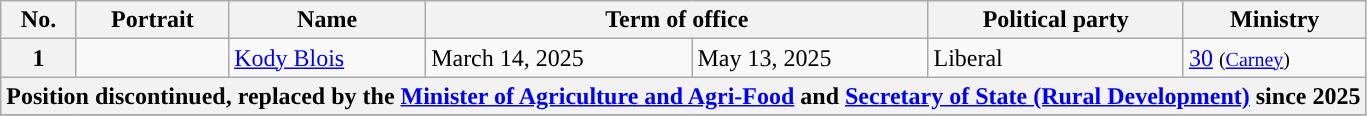<table class="wikitable">
<tr>
<th>No.</th>
<th>Portrait</th>
<th>Name</th>
<th colspan=2>Term of office</th>
<th>Political party</th>
<th>Ministry</th>
</tr>
<tr>
<th style="background:">1</th>
<td></td>
<td><a href='#'>Kody Blois</a></td>
<td>March 14, 2025</td>
<td>May 13, 2025</td>
<td>Liberal</td>
<td rowspan=1><a href='#'>30</a> <small>(<a href='#'>Carney</a>)</small></td>
</tr>
<tr>
<th colspan=7>Position discontinued, replaced by the <a href='#'>Minister of Agriculture and Agri-Food</a> and <a href='#'>Secretary of State (Rural Development)</a> since 2025</th>
</tr>
<tr>
</tr>
</table>
